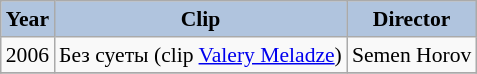<table class="wikitable" style="font-size:90%;">
<tr>
<th style="background:#B0C4DE;">Year</th>
<th style="background:#B0C4DE;">Clip</th>
<th style="background:#B0C4DE;">Director</th>
</tr>
<tr ---->
<td>2006</td>
<td>Без суеты (clip <a href='#'>Valery Meladze</a>)</td>
<td>Semen Horov</td>
</tr>
<tr ---->
</tr>
</table>
